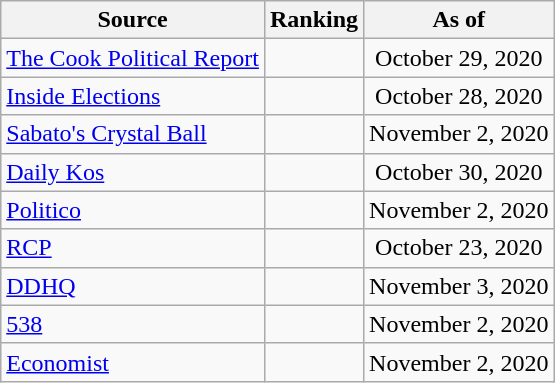<table class="wikitable" style="text-align:center">
<tr>
<th>Source</th>
<th>Ranking</th>
<th>As of</th>
</tr>
<tr>
<td align=left><a href='#'>The Cook Political Report</a></td>
<td></td>
<td>October 29, 2020</td>
</tr>
<tr>
<td align=left><a href='#'>Inside Elections</a></td>
<td></td>
<td>October 28, 2020</td>
</tr>
<tr>
<td align=left><a href='#'>Sabato's Crystal Ball</a></td>
<td></td>
<td>November 2, 2020</td>
</tr>
<tr>
<td align="left"><a href='#'>Daily Kos</a></td>
<td></td>
<td>October 30, 2020</td>
</tr>
<tr>
<td style="text-align:left;"><a href='#'>Politico</a></td>
<td></td>
<td>November 2, 2020</td>
</tr>
<tr>
<td align="left"><a href='#'>RCP</a></td>
<td></td>
<td>October 23, 2020</td>
</tr>
<tr>
<td style="text-align:left;"><a href='#'>DDHQ</a></td>
<td></td>
<td>November 3, 2020</td>
</tr>
<tr>
<td style="text-align:left;"><a href='#'>538</a></td>
<td></td>
<td>November 2, 2020</td>
</tr>
<tr>
<td align="left"><a href='#'>Economist</a></td>
<td></td>
<td>November 2, 2020</td>
</tr>
</table>
